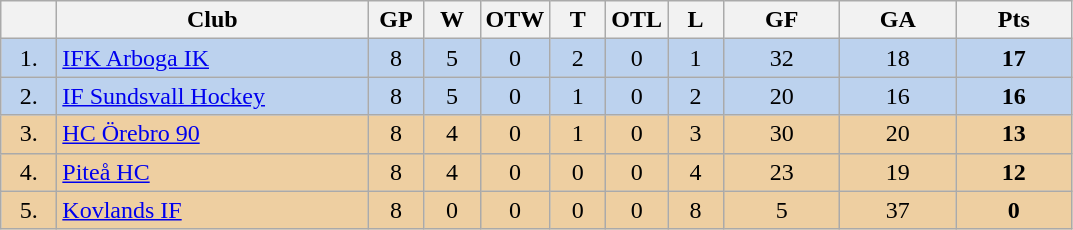<table class="wikitable">
<tr>
<th width="30"></th>
<th width="200">Club</th>
<th width="30">GP</th>
<th width="30">W</th>
<th width="30">OTW</th>
<th width="30">T</th>
<th width="30">OTL</th>
<th width="30">L</th>
<th width="70">GF</th>
<th width="70">GA</th>
<th width="70">Pts</th>
</tr>
<tr bgcolor="#BCD2EE" align="center">
<td>1.</td>
<td align="left"><a href='#'>IFK Arboga IK</a></td>
<td>8</td>
<td>5</td>
<td>0</td>
<td>2</td>
<td>0</td>
<td>1</td>
<td>32</td>
<td>18</td>
<td><strong>17</strong></td>
</tr>
<tr bgcolor="#BCD2EE" align="center">
<td>2.</td>
<td align="left"><a href='#'>IF Sundsvall Hockey</a></td>
<td>8</td>
<td>5</td>
<td>0</td>
<td>1</td>
<td>0</td>
<td>2</td>
<td>20</td>
<td>16</td>
<td><strong>16</strong></td>
</tr>
<tr bgcolor="#EECFA1" align="center">
<td>3.</td>
<td align="left"><a href='#'>HC Örebro 90</a></td>
<td>8</td>
<td>4</td>
<td>0</td>
<td>1</td>
<td>0</td>
<td>3</td>
<td>30</td>
<td>20</td>
<td><strong>13</strong></td>
</tr>
<tr bgcolor="#EECFA1" align="center">
<td>4.</td>
<td align="left"><a href='#'>Piteå HC</a></td>
<td>8</td>
<td>4</td>
<td>0</td>
<td>0</td>
<td>0</td>
<td>4</td>
<td>23</td>
<td>19</td>
<td><strong>12</strong></td>
</tr>
<tr bgcolor="#EECFA1" align="center">
<td>5.</td>
<td align="left"><a href='#'>Kovlands IF</a></td>
<td>8</td>
<td>0</td>
<td>0</td>
<td>0</td>
<td>0</td>
<td>8</td>
<td>5</td>
<td>37</td>
<td><strong>0</strong></td>
</tr>
</table>
